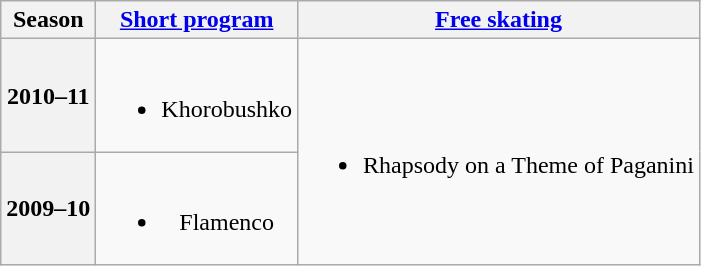<table class="wikitable" style="text-align:center">
<tr>
<th>Season</th>
<th><a href='#'>Short program</a></th>
<th><a href='#'>Free skating</a></th>
</tr>
<tr>
<th>2010–11 <br> </th>
<td><br><ul><li>Khorobushko <br></li></ul></td>
<td rowspan=2><br><ul><li>Rhapsody on a Theme of Paganini <br></li></ul></td>
</tr>
<tr>
<th>2009–10 <br> </th>
<td><br><ul><li>Flamenco <br></li></ul></td>
</tr>
</table>
